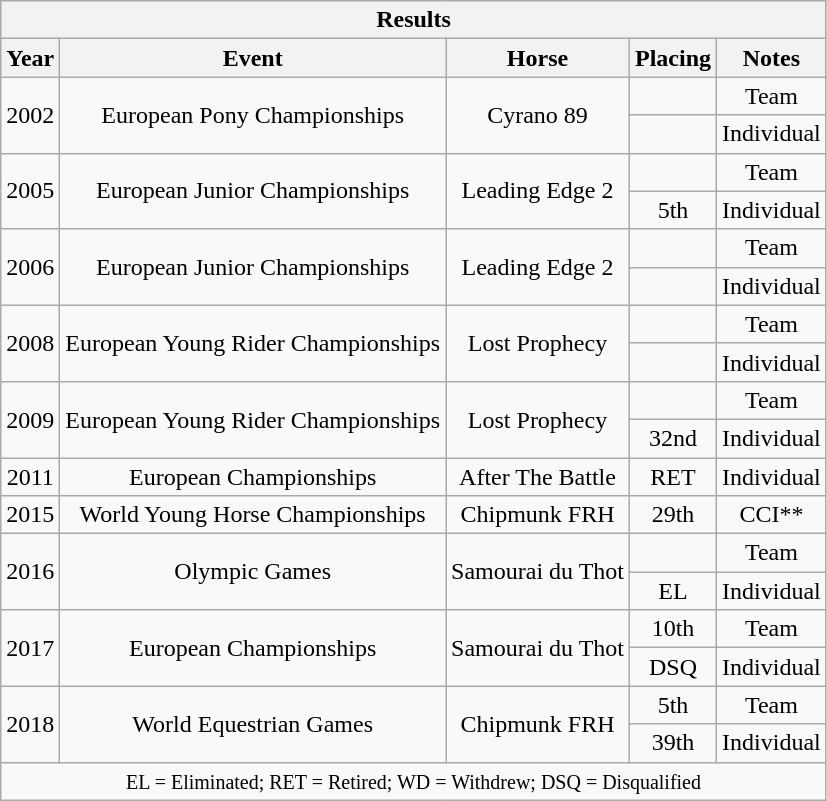<table class="wikitable" style="text-align:center">
<tr>
<th colspan="11" align="center"><strong>Results</strong></th>
</tr>
<tr>
<th>Year</th>
<th>Event</th>
<th>Horse</th>
<th>Placing</th>
<th>Notes</th>
</tr>
<tr>
<td rowspan="2">2002</td>
<td rowspan="2">European Pony Championships</td>
<td rowspan="2">Cyrano 89</td>
<td></td>
<td>Team</td>
</tr>
<tr>
<td></td>
<td>Individual</td>
</tr>
<tr>
<td rowspan="2">2005</td>
<td rowspan="2">European Junior Championships</td>
<td rowspan="2">Leading Edge 2</td>
<td></td>
<td>Team</td>
</tr>
<tr>
<td>5th</td>
<td>Individual</td>
</tr>
<tr>
<td rowspan="2">2006</td>
<td rowspan="2">European Junior Championships</td>
<td rowspan="2">Leading Edge 2</td>
<td></td>
<td>Team</td>
</tr>
<tr>
<td></td>
<td>Individual</td>
</tr>
<tr>
<td rowspan="2">2008</td>
<td rowspan="2">European Young Rider Championships</td>
<td rowspan="2">Lost Prophecy</td>
<td></td>
<td>Team</td>
</tr>
<tr>
<td></td>
<td>Individual</td>
</tr>
<tr>
<td rowspan="2">2009</td>
<td rowspan="2">European Young Rider Championships</td>
<td rowspan="2">Lost Prophecy</td>
<td></td>
<td>Team</td>
</tr>
<tr>
<td>32nd</td>
<td>Individual</td>
</tr>
<tr>
<td>2011</td>
<td>European Championships</td>
<td>After The Battle</td>
<td>RET</td>
<td>Individual</td>
</tr>
<tr>
<td>2015</td>
<td>World Young Horse Championships</td>
<td>Chipmunk FRH</td>
<td>29th</td>
<td>CCI**</td>
</tr>
<tr>
<td rowspan="2">2016</td>
<td rowspan="2">Olympic Games</td>
<td rowspan="2">Samourai du Thot</td>
<td></td>
<td>Team</td>
</tr>
<tr>
<td>EL</td>
<td>Individual</td>
</tr>
<tr>
<td rowspan="2">2017</td>
<td rowspan="2">European Championships</td>
<td rowspan="2">Samourai du Thot</td>
<td>10th</td>
<td>Team</td>
</tr>
<tr>
<td>DSQ</td>
<td>Individual</td>
</tr>
<tr>
<td rowspan="2">2018</td>
<td rowspan="2">World Equestrian Games</td>
<td rowspan="2">Chipmunk FRH</td>
<td>5th</td>
<td>Team</td>
</tr>
<tr>
<td>39th</td>
<td>Individual</td>
</tr>
<tr>
<td colspan="11" align="center"><small> EL = Eliminated; RET = Retired; WD = Withdrew; DSQ = Disqualified</small></td>
</tr>
</table>
